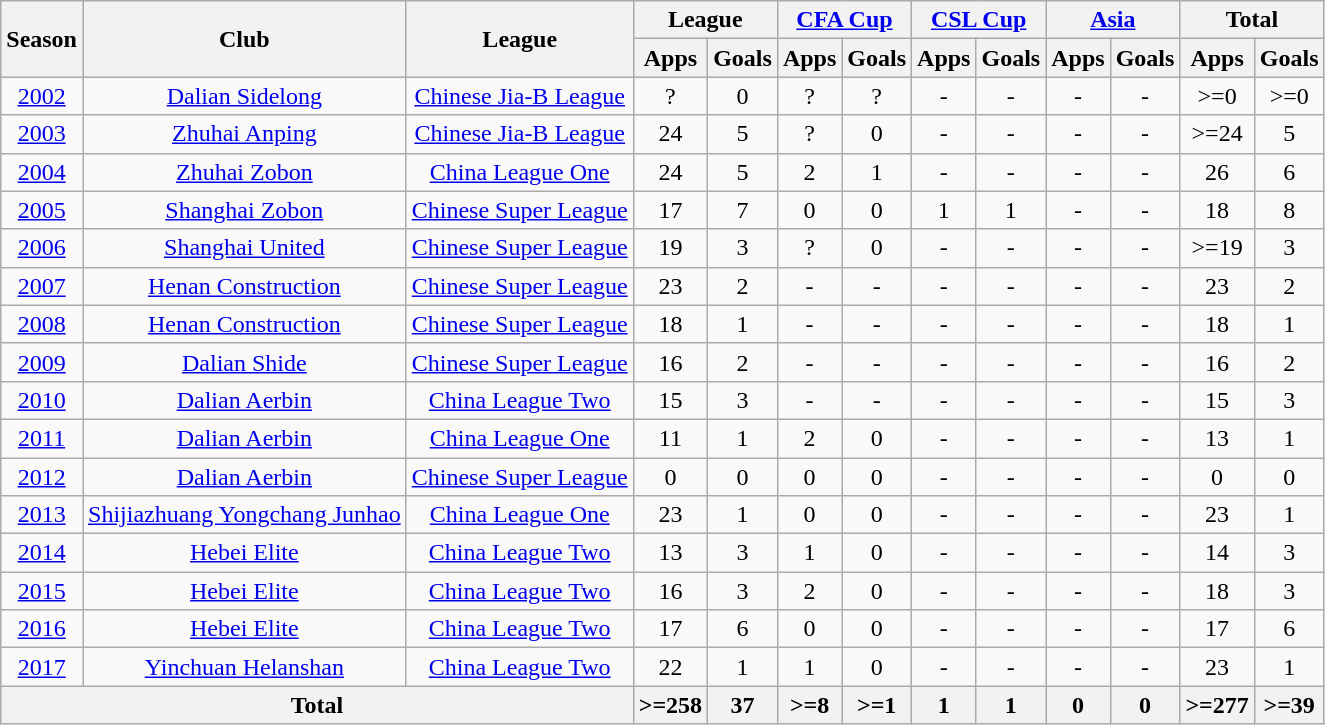<table class="wikitable" style="text-align: center;">
<tr>
<th rowspan="2">Season</th>
<th rowspan="2">Club</th>
<th rowspan="2">League</th>
<th colspan="2">League</th>
<th colspan="2"><a href='#'>CFA Cup</a></th>
<th colspan="2"><a href='#'>CSL Cup</a></th>
<th colspan="2"><a href='#'>Asia</a></th>
<th colspan="2">Total</th>
</tr>
<tr>
<th>Apps</th>
<th>Goals</th>
<th>Apps</th>
<th>Goals</th>
<th>Apps</th>
<th>Goals</th>
<th>Apps</th>
<th>Goals</th>
<th>Apps</th>
<th>Goals</th>
</tr>
<tr>
<td><a href='#'>2002</a></td>
<td><a href='#'>Dalian Sidelong</a></td>
<td><a href='#'>Chinese Jia-B League</a></td>
<td>?</td>
<td>0</td>
<td>?</td>
<td>?</td>
<td>-</td>
<td>-</td>
<td>-</td>
<td>-</td>
<td>>=0</td>
<td>>=0</td>
</tr>
<tr>
<td><a href='#'>2003</a></td>
<td><a href='#'>Zhuhai Anping</a></td>
<td><a href='#'>Chinese Jia-B League</a></td>
<td>24</td>
<td>5</td>
<td>?</td>
<td>0</td>
<td>-</td>
<td>-</td>
<td>-</td>
<td>-</td>
<td>>=24</td>
<td>5</td>
</tr>
<tr>
<td><a href='#'>2004</a></td>
<td><a href='#'>Zhuhai Zobon</a></td>
<td><a href='#'>China League One</a></td>
<td>24</td>
<td>5</td>
<td>2</td>
<td>1</td>
<td>-</td>
<td>-</td>
<td>-</td>
<td>-</td>
<td>26</td>
<td>6</td>
</tr>
<tr>
<td><a href='#'>2005</a></td>
<td><a href='#'>Shanghai Zobon</a></td>
<td><a href='#'>Chinese Super League</a></td>
<td>17</td>
<td>7</td>
<td>0</td>
<td>0</td>
<td>1</td>
<td>1</td>
<td>-</td>
<td>-</td>
<td>18</td>
<td>8</td>
</tr>
<tr>
<td><a href='#'>2006</a></td>
<td><a href='#'>Shanghai United</a></td>
<td><a href='#'>Chinese Super League</a></td>
<td>19</td>
<td>3</td>
<td>?</td>
<td>0</td>
<td>-</td>
<td>-</td>
<td>-</td>
<td>-</td>
<td>>=19</td>
<td>3</td>
</tr>
<tr>
<td><a href='#'>2007</a></td>
<td><a href='#'>Henan Construction</a></td>
<td><a href='#'>Chinese Super League</a></td>
<td>23</td>
<td>2</td>
<td>-</td>
<td>-</td>
<td>-</td>
<td>-</td>
<td>-</td>
<td>-</td>
<td>23</td>
<td>2</td>
</tr>
<tr>
<td><a href='#'>2008</a></td>
<td><a href='#'>Henan Construction</a></td>
<td><a href='#'>Chinese Super League</a></td>
<td>18</td>
<td>1</td>
<td>-</td>
<td>-</td>
<td>-</td>
<td>-</td>
<td>-</td>
<td>-</td>
<td>18</td>
<td>1</td>
</tr>
<tr>
<td><a href='#'>2009</a></td>
<td><a href='#'>Dalian Shide</a></td>
<td><a href='#'>Chinese Super League</a></td>
<td>16</td>
<td>2</td>
<td>-</td>
<td>-</td>
<td>-</td>
<td>-</td>
<td>-</td>
<td>-</td>
<td>16</td>
<td>2</td>
</tr>
<tr>
<td><a href='#'>2010</a></td>
<td><a href='#'>Dalian Aerbin</a></td>
<td><a href='#'>China League Two</a></td>
<td>15</td>
<td>3</td>
<td>-</td>
<td>-</td>
<td>-</td>
<td>-</td>
<td>-</td>
<td>-</td>
<td>15</td>
<td>3</td>
</tr>
<tr>
<td><a href='#'>2011</a></td>
<td><a href='#'>Dalian Aerbin</a></td>
<td><a href='#'>China League One</a></td>
<td>11</td>
<td>1</td>
<td>2</td>
<td>0</td>
<td>-</td>
<td>-</td>
<td>-</td>
<td>-</td>
<td>13</td>
<td>1</td>
</tr>
<tr>
<td><a href='#'>2012</a></td>
<td><a href='#'>Dalian Aerbin</a></td>
<td><a href='#'>Chinese Super League</a></td>
<td>0</td>
<td>0</td>
<td>0</td>
<td>0</td>
<td>-</td>
<td>-</td>
<td>-</td>
<td>-</td>
<td>0</td>
<td>0</td>
</tr>
<tr>
<td><a href='#'>2013</a></td>
<td><a href='#'>Shijiazhuang Yongchang Junhao</a></td>
<td><a href='#'>China League One</a></td>
<td>23</td>
<td>1</td>
<td>0</td>
<td>0</td>
<td>-</td>
<td>-</td>
<td>-</td>
<td>-</td>
<td>23</td>
<td>1</td>
</tr>
<tr>
<td><a href='#'>2014</a></td>
<td><a href='#'>Hebei Elite</a></td>
<td><a href='#'>China League Two</a></td>
<td>13</td>
<td>3</td>
<td>1</td>
<td>0</td>
<td>-</td>
<td>-</td>
<td>-</td>
<td>-</td>
<td>14</td>
<td>3</td>
</tr>
<tr>
<td><a href='#'>2015</a></td>
<td><a href='#'>Hebei Elite</a></td>
<td><a href='#'>China League Two</a></td>
<td>16</td>
<td>3</td>
<td>2</td>
<td>0</td>
<td>-</td>
<td>-</td>
<td>-</td>
<td>-</td>
<td>18</td>
<td>3</td>
</tr>
<tr>
<td><a href='#'>2016</a></td>
<td><a href='#'>Hebei Elite</a></td>
<td><a href='#'>China League Two</a></td>
<td>17</td>
<td>6</td>
<td>0</td>
<td>0</td>
<td>-</td>
<td>-</td>
<td>-</td>
<td>-</td>
<td>17</td>
<td>6</td>
</tr>
<tr>
<td><a href='#'>2017</a></td>
<td><a href='#'>Yinchuan Helanshan</a></td>
<td><a href='#'>China League Two</a></td>
<td>22</td>
<td>1</td>
<td>1</td>
<td>0</td>
<td>-</td>
<td>-</td>
<td>-</td>
<td>-</td>
<td>23</td>
<td>1</td>
</tr>
<tr>
<th colspan="3">Total</th>
<th>>=258</th>
<th>37</th>
<th>>=8</th>
<th>>=1</th>
<th>1</th>
<th>1</th>
<th>0</th>
<th>0</th>
<th>>=277</th>
<th>>=39</th>
</tr>
</table>
